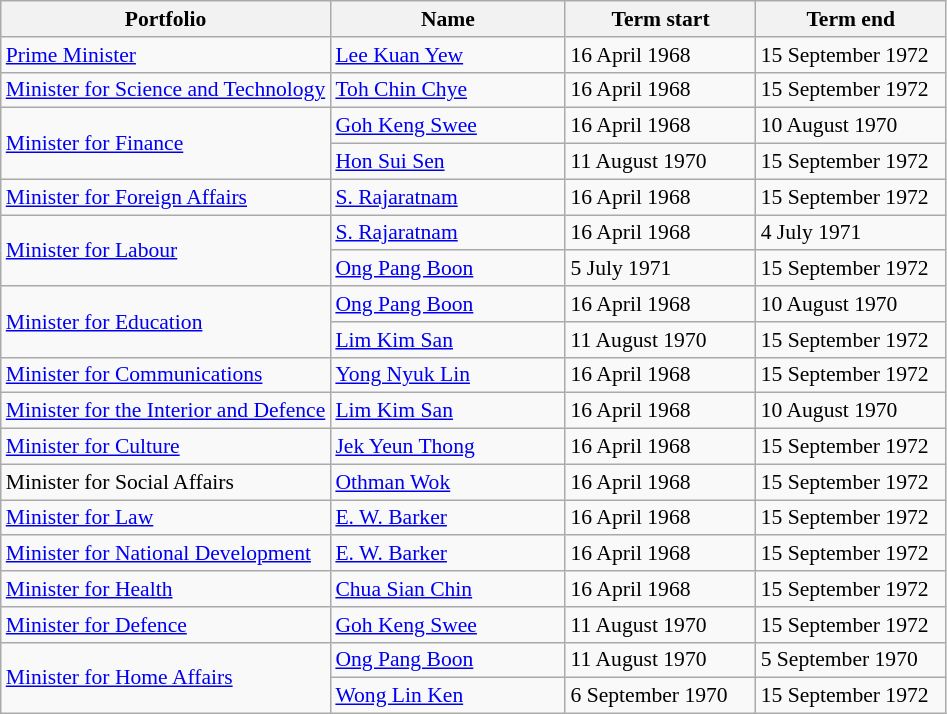<table class="wikitable unsortable" style="font-size: 90%;">
<tr>
<th scope="col">Portfolio</th>
<th scope="col" width="150px">Name</th>
<th scope="col" width="120px">Term start</th>
<th scope="col" width="120px">Term end</th>
</tr>
<tr>
<td><a href='#'>Prime Minister</a></td>
<td><a href='#'>Lee Kuan Yew</a></td>
<td>16 April 1968</td>
<td>15 September 1972</td>
</tr>
<tr>
<td><a href='#'>Minister for Science and Technology</a></td>
<td><a href='#'>Toh Chin Chye</a></td>
<td>16 April 1968</td>
<td>15 September 1972</td>
</tr>
<tr>
<td rowspan="2"><a href='#'>Minister for Finance</a></td>
<td><a href='#'>Goh Keng Swee</a></td>
<td>16 April 1968</td>
<td>10 August 1970</td>
</tr>
<tr>
<td><a href='#'>Hon Sui Sen</a></td>
<td>11 August 1970</td>
<td>15 September 1972</td>
</tr>
<tr>
<td><a href='#'>Minister for Foreign Affairs</a></td>
<td><a href='#'>S. Rajaratnam</a></td>
<td>16 April 1968</td>
<td>15 September 1972</td>
</tr>
<tr>
<td rowspan="2"><a href='#'>Minister for Labour</a></td>
<td><a href='#'>S. Rajaratnam</a></td>
<td>16 April 1968</td>
<td>4 July 1971</td>
</tr>
<tr>
<td><a href='#'>Ong Pang Boon</a></td>
<td>5 July 1971</td>
<td>15 September 1972</td>
</tr>
<tr>
<td rowspan="2"><a href='#'>Minister for Education</a></td>
<td><a href='#'>Ong Pang Boon</a></td>
<td>16 April 1968</td>
<td>10 August 1970</td>
</tr>
<tr>
<td><a href='#'>Lim Kim San</a></td>
<td>11 August 1970</td>
<td>15 September 1972</td>
</tr>
<tr>
<td><a href='#'>Minister for Communications</a></td>
<td><a href='#'>Yong Nyuk Lin</a></td>
<td>16 April 1968</td>
<td>15 September 1972</td>
</tr>
<tr>
<td><a href='#'>Minister for the Interior and Defence</a></td>
<td><a href='#'>Lim Kim San</a></td>
<td>16 April 1968</td>
<td>10 August 1970</td>
</tr>
<tr>
<td><a href='#'>Minister for Culture</a></td>
<td><a href='#'>Jek Yeun Thong</a></td>
<td>16 April 1968</td>
<td>15 September 1972</td>
</tr>
<tr>
<td>Minister for Social Affairs</td>
<td><a href='#'>Othman Wok</a></td>
<td>16 April 1968</td>
<td>15 September 1972</td>
</tr>
<tr>
<td><a href='#'>Minister for Law</a></td>
<td><a href='#'>E. W. Barker</a></td>
<td>16 April 1968</td>
<td>15 September 1972</td>
</tr>
<tr>
<td><a href='#'>Minister for National Development</a></td>
<td><a href='#'>E. W. Barker</a></td>
<td>16 April 1968</td>
<td>15 September 1972</td>
</tr>
<tr>
<td><a href='#'>Minister for Health</a></td>
<td><a href='#'>Chua Sian Chin</a></td>
<td>16 April 1968</td>
<td>15 September 1972</td>
</tr>
<tr>
<td><a href='#'>Minister for Defence</a></td>
<td><a href='#'>Goh Keng Swee</a></td>
<td>11 August 1970</td>
<td>15 September 1972</td>
</tr>
<tr>
<td rowspan="2"><a href='#'>Minister for Home Affairs</a></td>
<td><a href='#'>Ong Pang Boon</a></td>
<td>11 August 1970</td>
<td>5 September 1970</td>
</tr>
<tr>
<td><a href='#'>Wong Lin Ken</a></td>
<td>6 September 1970</td>
<td>15 September 1972</td>
</tr>
</table>
